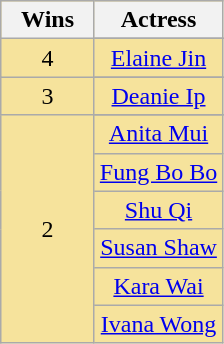<table class="wikitable" rowspan=2 style="text-align: center; background: #f6e39c">
<tr>
<th scope="col" width="55">Wins</th>
<th scope="col" align="center">Actress</th>
</tr>
<tr>
<td rowspan=2 style="text-align:center;">4</td>
</tr>
<tr>
<td><a href='#'>Elaine Jin</a></td>
</tr>
<tr>
<td rowspan=2 style="text-align:center;">3</td>
</tr>
<tr>
<td><a href='#'>Deanie Ip</a></td>
</tr>
<tr>
<td rowspan=7 style="text-align:center;">2</td>
</tr>
<tr>
<td><a href='#'>Anita Mui</a></td>
</tr>
<tr>
<td><a href='#'>Fung Bo Bo</a></td>
</tr>
<tr>
<td><a href='#'>Shu Qi</a></td>
</tr>
<tr>
<td><a href='#'>Susan Shaw</a></td>
</tr>
<tr>
<td><a href='#'>Kara Wai</a></td>
</tr>
<tr>
<td><a href='#'>Ivana Wong</a></td>
</tr>
</table>
